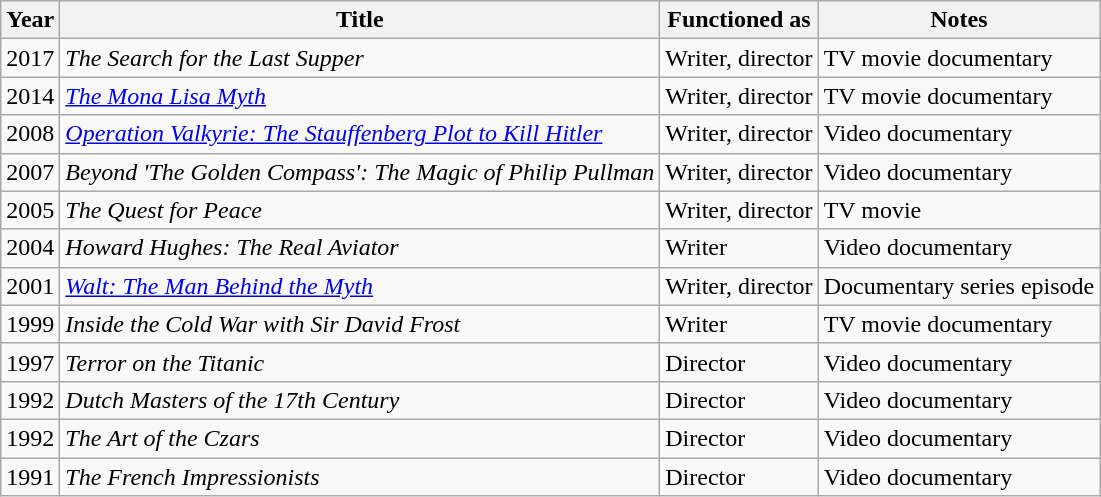<table class="wikitable" style="margin-right: 0;">
<tr>
<th>Year</th>
<th>Title</th>
<th>Functioned as</th>
<th>Notes</th>
</tr>
<tr>
<td>2017</td>
<td><em>The Search for the Last Supper</em></td>
<td>Writer, director</td>
<td>TV movie documentary</td>
</tr>
<tr>
<td>2014</td>
<td><em><a href='#'>The Mona Lisa Myth</a></em></td>
<td>Writer, director</td>
<td>TV movie documentary</td>
</tr>
<tr>
<td>2008</td>
<td><em><a href='#'>Operation Valkyrie: The Stauffenberg Plot to Kill Hitler</a></em></td>
<td>Writer, director</td>
<td>Video documentary</td>
</tr>
<tr>
<td>2007</td>
<td><em>Beyond 'The Golden Compass': The Magic of Philip Pullman</em></td>
<td>Writer, director</td>
<td>Video documentary</td>
</tr>
<tr>
<td>2005</td>
<td><em>The Quest for Peace</em></td>
<td>Writer, director</td>
<td>TV movie</td>
</tr>
<tr>
<td>2004</td>
<td><em>Howard Hughes: The Real Aviator</em></td>
<td>Writer</td>
<td>Video documentary</td>
</tr>
<tr>
<td>2001</td>
<td><em><a href='#'>Walt: The Man Behind the Myth</a></em></td>
<td>Writer, director</td>
<td>Documentary series episode</td>
</tr>
<tr>
<td>1999</td>
<td><em>Inside the Cold War with Sir David Frost</em></td>
<td>Writer</td>
<td>TV movie documentary</td>
</tr>
<tr>
<td>1997</td>
<td><em>Terror on the Titanic</em></td>
<td>Director</td>
<td>Video documentary</td>
</tr>
<tr>
<td>1992</td>
<td><em>Dutch Masters of the 17th Century</em></td>
<td>Director</td>
<td>Video documentary</td>
</tr>
<tr>
<td>1992</td>
<td><em>The Art of the Czars</em></td>
<td>Director</td>
<td>Video documentary</td>
</tr>
<tr>
<td>1991</td>
<td><em>The French Impressionists</em></td>
<td>Director</td>
<td>Video documentary</td>
</tr>
</table>
